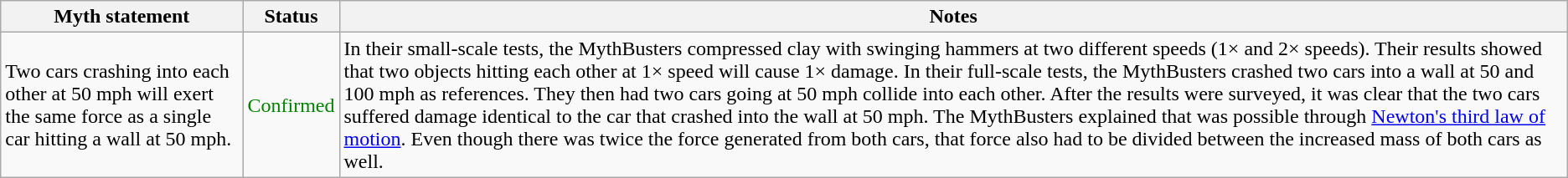<table class="wikitable plainrowheaders">
<tr>
<th>Myth statement</th>
<th>Status</th>
<th>Notes</th>
</tr>
<tr>
<td>Two cars crashing into each other at 50 mph will exert the same force as a single car hitting a wall at 50 mph.</td>
<td style="color:green">Confirmed</td>
<td>In their small-scale tests, the MythBusters compressed clay with swinging hammers at two different speeds (1× and 2× speeds). Their results showed that two objects hitting each other at 1× speed will cause 1× damage. In their full-scale tests, the MythBusters crashed two cars into a wall at 50 and 100 mph as references. They then had two cars going at 50 mph collide into each other. After the results were surveyed, it was clear that the two cars suffered damage identical to the car that crashed into the wall at 50 mph. The MythBusters explained that was possible through <a href='#'>Newton's third law of motion</a>. Even though there was twice the force generated from both cars, that force also had to be divided between the increased mass of both cars as well.</td>
</tr>
</table>
